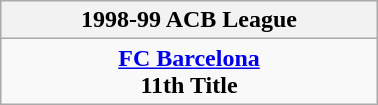<table class="wikitable" style="margin: 0 auto; width: 20%;">
<tr>
<th>1998-99 ACB League</th>
</tr>
<tr>
<td align=center><strong><a href='#'>FC Barcelona</a></strong><br><strong>11th Title</strong></td>
</tr>
</table>
